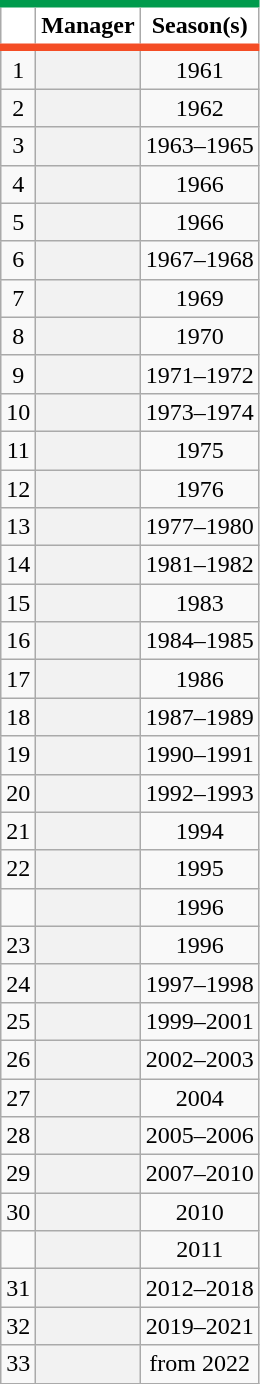<table class="wikitable sortable plainrowheaders" style="text-align:center">
<tr>
<th scope="col" style="background-color:#ffffff; border-top:#009B4D 5px solid; border-bottom:#F44D25 5px solid; color:#000000"></th>
<th scope="col" style="background-color:#ffffff; border-top:#009B4D 5px solid; border-bottom:#F44D25 5px solid; color:#000000">Manager</th>
<th scope="col" style="background-color:#ffffff; border-top:#009B4D 5px solid; border-bottom:#F44D25 5px solid; color:#000000">Season(s)</th>
</tr>
<tr>
<td>1</td>
<th scope="row" style="text-align:center"></th>
<td>1961</td>
</tr>
<tr>
<td>2</td>
<th scope="row" style="text-align:center"></th>
<td>1962</td>
</tr>
<tr>
<td>3</td>
<th scope="row" style="text-align:center"></th>
<td>1963–1965</td>
</tr>
<tr>
<td>4</td>
<th scope="row" style="text-align:center"></th>
<td>1966</td>
</tr>
<tr>
<td>5</td>
<th scope="row" style="text-align:center"></th>
<td>1966</td>
</tr>
<tr>
<td>6</td>
<th scope="row" style="text-align:center"></th>
<td>1967–1968</td>
</tr>
<tr>
<td>7</td>
<th scope="row" style="text-align:center"></th>
<td>1969</td>
</tr>
<tr>
<td>8</td>
<th scope="row" style="text-align:center"></th>
<td>1970</td>
</tr>
<tr>
<td>9</td>
<th scope="row" style="text-align:center"></th>
<td>1971–1972</td>
</tr>
<tr>
<td>10</td>
<th scope="row" style="text-align:center"></th>
<td>1973–1974</td>
</tr>
<tr>
<td>11</td>
<th scope="row" style="text-align:center"></th>
<td>1975</td>
</tr>
<tr>
<td>12</td>
<th scope="row" style="text-align:center"></th>
<td>1976</td>
</tr>
<tr>
<td>13</td>
<th scope="row" style="text-align:center"></th>
<td>1977–1980</td>
</tr>
<tr>
<td>14</td>
<th scope="row" style="text-align:center"></th>
<td>1981–1982</td>
</tr>
<tr>
<td>15</td>
<th scope="row" style="text-align:center"></th>
<td>1983</td>
</tr>
<tr>
<td>16</td>
<th scope="row" style="text-align:center"></th>
<td>1984–1985</td>
</tr>
<tr>
<td>17</td>
<th scope="row" style="text-align:center"></th>
<td>1986</td>
</tr>
<tr>
<td>18</td>
<th scope="row" style="text-align:center"></th>
<td>1987–1989</td>
</tr>
<tr>
<td>19</td>
<th scope="row" style="text-align:center"></th>
<td>1990–1991</td>
</tr>
<tr>
<td>20</td>
<th scope="row" style="text-align:center"></th>
<td>1992–1993</td>
</tr>
<tr>
<td>21</td>
<th scope="row" style="text-align:center"></th>
<td>1994</td>
</tr>
<tr>
<td>22</td>
<th scope="row" style="text-align:center"></th>
<td>1995</td>
</tr>
<tr>
<td></td>
<th scope="row" style="text-align:center"></th>
<td>1996</td>
</tr>
<tr>
<td>23</td>
<th scope="row" style="text-align:center"></th>
<td>1996</td>
</tr>
<tr>
<td>24</td>
<th scope="row" style="text-align:center"></th>
<td>1997–1998</td>
</tr>
<tr>
<td>25</td>
<th scope="row" style="text-align:center"></th>
<td>1999–2001</td>
</tr>
<tr>
<td>26</td>
<th scope="row" style="text-align:center"></th>
<td>2002–2003</td>
</tr>
<tr>
<td>27</td>
<th scope="row" style="text-align:center"></th>
<td>2004</td>
</tr>
<tr>
<td>28</td>
<th scope="row" style="text-align:center"></th>
<td>2005–2006</td>
</tr>
<tr>
<td>29</td>
<th scope="row" style="text-align:center"></th>
<td>2007–2010</td>
</tr>
<tr>
<td>30</td>
<th scope="row" style="text-align:center"></th>
<td>2010</td>
</tr>
<tr>
<td></td>
<th scope="row" style="text-align:center"></th>
<td>2011</td>
</tr>
<tr>
<td>31</td>
<th scope="row" style="text-align:center"></th>
<td>2012–2018</td>
</tr>
<tr>
<td>32</td>
<th scope="row" style="text-align:center"></th>
<td>2019–2021</td>
</tr>
<tr>
<td>33</td>
<th scope="row" style="text-align:center"></th>
<td>from 2022</td>
</tr>
</table>
